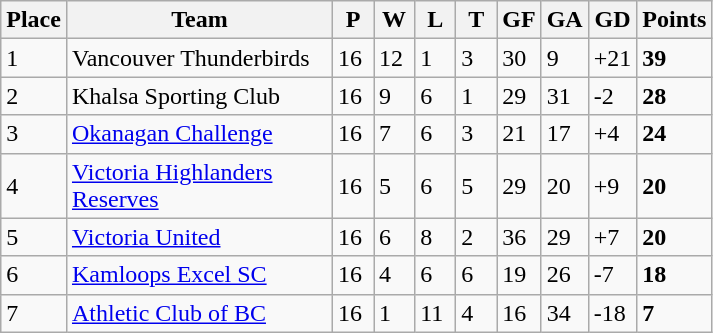<table class="wikitable">
<tr>
<th>Place</th>
<th width="170">Team</th>
<th width="20">P</th>
<th width="20">W</th>
<th width="20">L</th>
<th width="20">T</th>
<th width="20">GF</th>
<th width="20">GA</th>
<th width="25">GD</th>
<th>Points</th>
</tr>
<tr>
<td>1</td>
<td>Vancouver Thunderbirds</td>
<td>16</td>
<td>12</td>
<td>1</td>
<td>3</td>
<td>30</td>
<td>9</td>
<td>+21</td>
<td><strong>39</strong></td>
</tr>
<tr>
<td>2</td>
<td>Khalsa Sporting Club</td>
<td>16</td>
<td>9</td>
<td>6</td>
<td>1</td>
<td>29</td>
<td>31</td>
<td>-2</td>
<td><strong>28</strong></td>
</tr>
<tr>
<td>3</td>
<td><a href='#'>Okanagan Challenge</a></td>
<td>16</td>
<td>7</td>
<td>6</td>
<td>3</td>
<td>21</td>
<td>17</td>
<td>+4</td>
<td><strong>24</strong></td>
</tr>
<tr>
<td>4</td>
<td><a href='#'>Victoria Highlanders Reserves</a></td>
<td>16</td>
<td>5</td>
<td>6</td>
<td>5</td>
<td>29</td>
<td>20</td>
<td>+9</td>
<td><strong>20</strong></td>
</tr>
<tr>
<td>5</td>
<td><a href='#'>Victoria United</a></td>
<td>16</td>
<td>6</td>
<td>8</td>
<td>2</td>
<td>36</td>
<td>29</td>
<td>+7</td>
<td><strong>20</strong></td>
</tr>
<tr>
<td>6</td>
<td><a href='#'>Kamloops Excel SC</a></td>
<td>16</td>
<td>4</td>
<td>6</td>
<td>6</td>
<td>19</td>
<td>26</td>
<td>-7</td>
<td><strong>18</strong></td>
</tr>
<tr>
<td>7</td>
<td><a href='#'>Athletic Club of BC</a></td>
<td>16</td>
<td>1</td>
<td>11</td>
<td>4</td>
<td>16</td>
<td>34</td>
<td>-18</td>
<td><strong>7</strong></td>
</tr>
</table>
